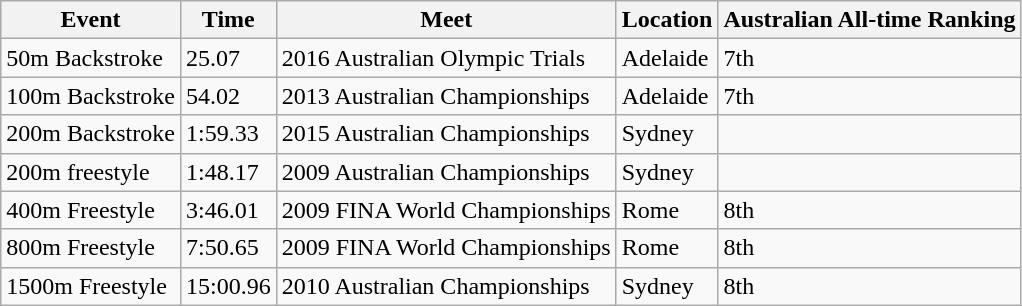<table class="wikitable">
<tr>
<th>Event</th>
<th>Time</th>
<th>Meet</th>
<th>Location</th>
<th>Australian All-time Ranking</th>
</tr>
<tr>
<td>50m Backstroke</td>
<td>25.07</td>
<td>2016 Australian Olympic Trials</td>
<td>Adelaide</td>
<td>7th</td>
</tr>
<tr>
<td>100m Backstroke</td>
<td>54.02</td>
<td>2013 Australian Championships</td>
<td>Adelaide</td>
<td>7th</td>
</tr>
<tr>
<td>200m Backstroke</td>
<td>1:59.33</td>
<td>2015 Australian Championships</td>
<td>Sydney</td>
<td></td>
</tr>
<tr>
<td>200m freestyle</td>
<td>1:48.17</td>
<td>2009 Australian Championships</td>
<td>Sydney</td>
<td></td>
</tr>
<tr>
<td>400m Freestyle</td>
<td>3:46.01</td>
<td>2009 FINA World Championships</td>
<td>Rome</td>
<td>8th</td>
</tr>
<tr>
<td>800m Freestyle</td>
<td>7:50.65</td>
<td>2009 FINA World Championships</td>
<td>Rome</td>
<td>8th</td>
</tr>
<tr>
<td>1500m Freestyle</td>
<td>15:00.96</td>
<td>2010 Australian Championships</td>
<td>Sydney</td>
<td>8th</td>
</tr>
</table>
